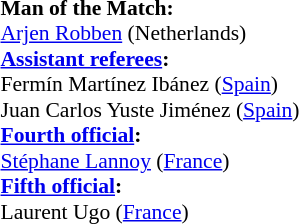<table style="width:50%; font-size:90%;">
<tr>
<td><br><strong>Man of the Match:</strong>
<br><a href='#'>Arjen Robben</a> (Netherlands)<br><strong><a href='#'>Assistant referees</a>:</strong>
<br>Fermín Martínez Ibánez (<a href='#'>Spain</a>)
<br>Juan Carlos Yuste Jiménez (<a href='#'>Spain</a>)
<br><strong><a href='#'>Fourth official</a>:</strong>
<br><a href='#'>Stéphane Lannoy</a> (<a href='#'>France</a>)
<br><strong><a href='#'>Fifth official</a>:</strong>
<br>Laurent Ugo (<a href='#'>France</a>)</td>
</tr>
</table>
